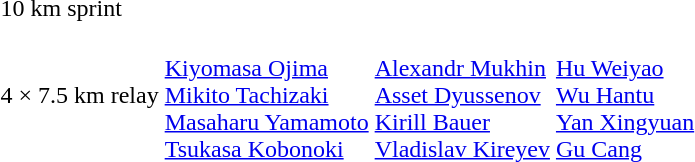<table>
<tr>
<td>10 km sprint<br></td>
<td></td>
<td></td>
<td></td>
</tr>
<tr>
<td>4 × 7.5 km relay<br></td>
<td><br><a href='#'>Kiyomasa Ojima</a><br><a href='#'>Mikito Tachizaki</a><br><a href='#'>Masaharu Yamamoto</a><br><a href='#'>Tsukasa Kobonoki</a></td>
<td><br><a href='#'>Alexandr Mukhin</a><br><a href='#'>Asset Dyussenov</a><br><a href='#'>Kirill Bauer</a><br><a href='#'>Vladislav Kireyev</a></td>
<td><br><a href='#'>Hu Weiyao</a><br><a href='#'>Wu Hantu</a><br><a href='#'>Yan Xingyuan</a><br><a href='#'>Gu Cang</a></td>
</tr>
</table>
